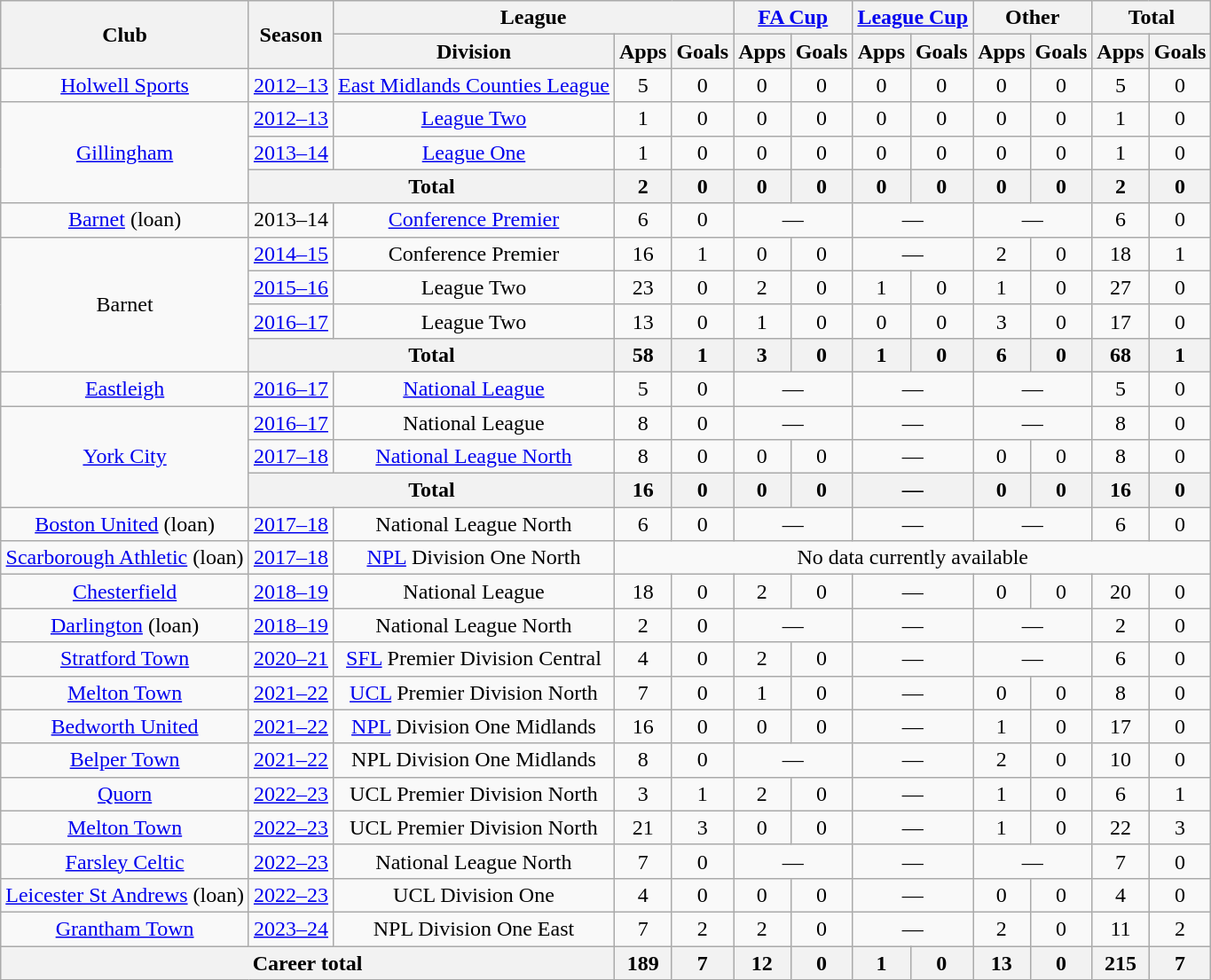<table class=wikitable style=text-align:center>
<tr>
<th rowspan=2>Club</th>
<th rowspan=2>Season</th>
<th colspan=3>League</th>
<th colspan=2><a href='#'>FA Cup</a></th>
<th colspan=2><a href='#'>League Cup</a></th>
<th colspan=2>Other</th>
<th colspan=2>Total</th>
</tr>
<tr>
<th>Division</th>
<th>Apps</th>
<th>Goals</th>
<th>Apps</th>
<th>Goals</th>
<th>Apps</th>
<th>Goals</th>
<th>Apps</th>
<th>Goals</th>
<th>Apps</th>
<th>Goals</th>
</tr>
<tr>
<td rowspan=1><a href='#'>Holwell Sports</a></td>
<td><a href='#'>2012–13</a></td>
<td><a href='#'>East Midlands Counties League</a></td>
<td>5</td>
<td>0</td>
<td>0</td>
<td>0</td>
<td>0</td>
<td>0</td>
<td>0</td>
<td>0</td>
<td>5</td>
<td>0</td>
</tr>
<tr>
<td rowspan=3><a href='#'>Gillingham</a></td>
<td><a href='#'>2012–13</a></td>
<td><a href='#'>League Two</a></td>
<td>1</td>
<td>0</td>
<td>0</td>
<td>0</td>
<td>0</td>
<td>0</td>
<td>0</td>
<td>0</td>
<td>1</td>
<td>0</td>
</tr>
<tr>
<td><a href='#'>2013–14</a></td>
<td><a href='#'>League One</a></td>
<td>1</td>
<td>0</td>
<td>0</td>
<td>0</td>
<td>0</td>
<td>0</td>
<td>0</td>
<td>0</td>
<td>1</td>
<td>0</td>
</tr>
<tr>
<th colspan=2>Total</th>
<th>2</th>
<th>0</th>
<th>0</th>
<th>0</th>
<th>0</th>
<th>0</th>
<th>0</th>
<th>0</th>
<th>2</th>
<th>0</th>
</tr>
<tr>
<td><a href='#'>Barnet</a> (loan)</td>
<td>2013–14</td>
<td><a href='#'>Conference Premier</a></td>
<td>6</td>
<td>0</td>
<td colspan=2>—</td>
<td colspan=2>—</td>
<td colspan=2>—</td>
<td>6</td>
<td>0</td>
</tr>
<tr>
<td rowspan=4>Barnet</td>
<td><a href='#'>2014–15</a></td>
<td>Conference Premier</td>
<td>16</td>
<td>1</td>
<td>0</td>
<td>0</td>
<td colspan=2>—</td>
<td>2</td>
<td>0</td>
<td>18</td>
<td>1</td>
</tr>
<tr>
<td><a href='#'>2015–16</a></td>
<td>League Two</td>
<td>23</td>
<td>0</td>
<td>2</td>
<td>0</td>
<td>1</td>
<td>0</td>
<td>1</td>
<td>0</td>
<td>27</td>
<td>0</td>
</tr>
<tr>
<td><a href='#'>2016–17</a></td>
<td>League Two</td>
<td>13</td>
<td>0</td>
<td>1</td>
<td>0</td>
<td>0</td>
<td>0</td>
<td>3</td>
<td>0</td>
<td>17</td>
<td>0</td>
</tr>
<tr>
<th colspan=2>Total</th>
<th>58</th>
<th>1</th>
<th>3</th>
<th>0</th>
<th>1</th>
<th>0</th>
<th>6</th>
<th>0</th>
<th>68</th>
<th>1</th>
</tr>
<tr>
<td><a href='#'>Eastleigh</a></td>
<td><a href='#'>2016–17</a></td>
<td><a href='#'>National League</a></td>
<td>5</td>
<td>0</td>
<td colspan=2>—</td>
<td colspan=2>—</td>
<td colspan=2>—</td>
<td>5</td>
<td>0</td>
</tr>
<tr>
<td rowspan=3><a href='#'>York City</a></td>
<td><a href='#'>2016–17</a></td>
<td>National League</td>
<td>8</td>
<td>0</td>
<td colspan=2>—</td>
<td colspan=2>—</td>
<td colspan=2>—</td>
<td>8</td>
<td>0</td>
</tr>
<tr>
<td><a href='#'>2017–18</a></td>
<td><a href='#'>National League North</a></td>
<td>8</td>
<td>0</td>
<td>0</td>
<td>0</td>
<td colspan=2>—</td>
<td>0</td>
<td>0</td>
<td>8</td>
<td>0</td>
</tr>
<tr>
<th colspan=2>Total</th>
<th>16</th>
<th>0</th>
<th>0</th>
<th>0</th>
<th colspan=2>—</th>
<th>0</th>
<th>0</th>
<th>16</th>
<th>0</th>
</tr>
<tr>
<td><a href='#'>Boston United</a> (loan)</td>
<td><a href='#'>2017–18</a></td>
<td>National League North</td>
<td>6</td>
<td>0</td>
<td colspan=2>—</td>
<td colspan=2>—</td>
<td colspan=2>—</td>
<td>6</td>
<td>0</td>
</tr>
<tr>
<td><a href='#'>Scarborough Athletic</a> (loan)</td>
<td><a href='#'>2017–18</a></td>
<td><a href='#'>NPL</a> Division One North</td>
<td colspan="10">No data currently available</td>
</tr>
<tr>
<td><a href='#'>Chesterfield</a></td>
<td><a href='#'>2018–19</a></td>
<td>National League</td>
<td>18</td>
<td>0</td>
<td>2</td>
<td>0</td>
<td colspan=2>—</td>
<td>0</td>
<td>0</td>
<td>20</td>
<td>0</td>
</tr>
<tr>
<td><a href='#'>Darlington</a> (loan)</td>
<td><a href='#'>2018–19</a></td>
<td>National League North</td>
<td>2</td>
<td>0</td>
<td colspan=2>—</td>
<td colspan=2>—</td>
<td colspan=2>—</td>
<td>2</td>
<td>0</td>
</tr>
<tr>
<td><a href='#'>Stratford Town</a></td>
<td><a href='#'>2020–21</a></td>
<td><a href='#'>SFL</a> Premier Division Central</td>
<td>4</td>
<td>0</td>
<td>2</td>
<td>0</td>
<td colspan=2>—</td>
<td colspan=2>—</td>
<td>6</td>
<td>0</td>
</tr>
<tr>
<td><a href='#'>Melton Town</a></td>
<td><a href='#'>2021–22</a></td>
<td><a href='#'>UCL</a> Premier Division North</td>
<td>7</td>
<td>0</td>
<td>1</td>
<td>0</td>
<td colspan=2>—</td>
<td>0</td>
<td>0</td>
<td>8</td>
<td>0</td>
</tr>
<tr>
<td><a href='#'>Bedworth United</a></td>
<td><a href='#'>2021–22</a></td>
<td><a href='#'>NPL</a> Division One Midlands</td>
<td>16</td>
<td>0</td>
<td>0</td>
<td>0</td>
<td colspan=2>—</td>
<td>1</td>
<td>0</td>
<td>17</td>
<td>0</td>
</tr>
<tr>
<td><a href='#'>Belper Town</a></td>
<td><a href='#'>2021–22</a></td>
<td>NPL Division One Midlands</td>
<td>8</td>
<td>0</td>
<td colspan=2>—</td>
<td colspan=2>—</td>
<td>2</td>
<td>0</td>
<td>10</td>
<td>0</td>
</tr>
<tr>
<td><a href='#'>Quorn</a></td>
<td><a href='#'>2022–23</a></td>
<td>UCL Premier Division North</td>
<td>3</td>
<td>1</td>
<td>2</td>
<td>0</td>
<td colspan=2>—</td>
<td>1</td>
<td>0</td>
<td>6</td>
<td>1</td>
</tr>
<tr>
<td><a href='#'>Melton Town</a></td>
<td><a href='#'>2022–23</a></td>
<td>UCL Premier Division North</td>
<td>21</td>
<td>3</td>
<td>0</td>
<td>0</td>
<td colspan=2>—</td>
<td>1</td>
<td>0</td>
<td>22</td>
<td>3</td>
</tr>
<tr>
<td><a href='#'>Farsley Celtic</a></td>
<td><a href='#'>2022–23</a></td>
<td>National League North</td>
<td>7</td>
<td>0</td>
<td colspan=2>—</td>
<td colspan=2>—</td>
<td colspan=2>—</td>
<td>7</td>
<td>0</td>
</tr>
<tr>
<td><a href='#'>Leicester St Andrews</a> (loan)</td>
<td><a href='#'>2022–23</a></td>
<td>UCL Division One</td>
<td>4</td>
<td>0</td>
<td>0</td>
<td>0</td>
<td colspan=2>—</td>
<td>0</td>
<td>0</td>
<td>4</td>
<td>0</td>
</tr>
<tr>
<td><a href='#'>Grantham Town</a></td>
<td><a href='#'>2023–24</a></td>
<td>NPL Division One East</td>
<td>7</td>
<td>2</td>
<td>2</td>
<td>0</td>
<td colspan=2>—</td>
<td>2</td>
<td>0</td>
<td>11</td>
<td>2</td>
</tr>
<tr>
<th colspan=3>Career total</th>
<th>189</th>
<th>7</th>
<th>12</th>
<th>0</th>
<th>1</th>
<th>0</th>
<th>13</th>
<th>0</th>
<th>215</th>
<th>7</th>
</tr>
</table>
